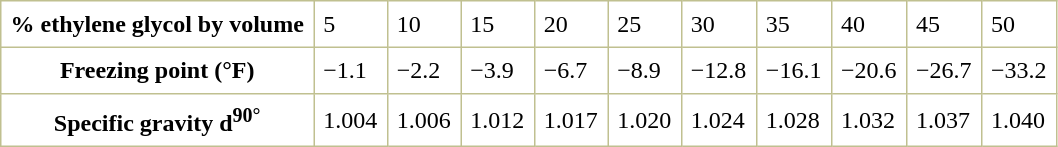<table border="1" cellspacing="0" cellpadding="6" style="margin: 0 0 0 0.5em; background: white; border-collapse: collapse; border-color: #C0C090;">
<tr>
<th>% ethylene glycol by volume</th>
<td>5</td>
<td>10</td>
<td>15</td>
<td>20</td>
<td>25</td>
<td>30</td>
<td>35</td>
<td>40</td>
<td>45</td>
<td>50</td>
</tr>
<tr>
<th>Freezing point (°F)</th>
<td>−1.1</td>
<td>−2.2</td>
<td>−3.9</td>
<td>−6.7</td>
<td>−8.9</td>
<td>−12.8</td>
<td>−16.1</td>
<td>−20.6</td>
<td>−26.7</td>
<td>−33.2</td>
</tr>
<tr>
<th>Specific gravity d<sup>90°</sup></th>
<td>1.004</td>
<td>1.006</td>
<td>1.012</td>
<td>1.017</td>
<td>1.020</td>
<td>1.024</td>
<td>1.028</td>
<td>1.032</td>
<td>1.037</td>
<td>1.040</td>
</tr>
</table>
